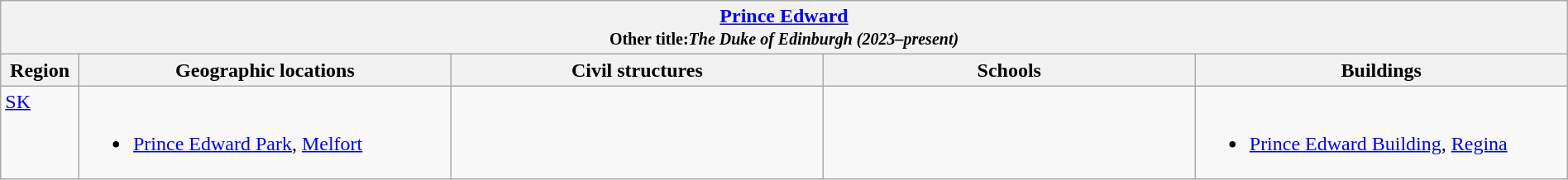<table class="wikitable" width="100%">
<tr>
<th colspan="5"> <a href='#'>Prince Edward</a><br><small>Other title:<em>The Duke of Edinburgh (2023–present)</em> </small></th>
</tr>
<tr>
<th width="5%">Region</th>
<th width="23.75%">Geographic locations</th>
<th width="23.75%">Civil structures</th>
<th width="23.75%">Schools</th>
<th width="23.75%">Buildings</th>
</tr>
<tr>
<td align=left valign=top> <a href='#'>SK</a></td>
<td align=left valign=top><br><ul><li><a href='#'>Prince Edward Park</a>, <a href='#'>Melfort</a></li></ul></td>
<td></td>
<td></td>
<td align=left valign=top><br><ul><li><a href='#'>Prince Edward Building</a>, <a href='#'>Regina</a></li></ul></td>
</tr>
</table>
